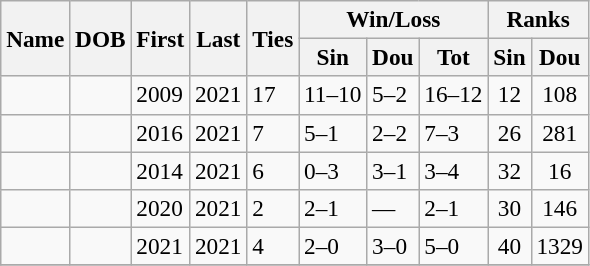<table class="wikitable sortable" style=font-size:97%>
<tr align="center">
<th rowspan="2">Name</th>
<th rowspan="2">DOB</th>
<th rowspan="2">First</th>
<th rowspan="2">Last</th>
<th rowspan="2">Ties</th>
<th class="unsortable" colspan="3">Win/Loss</th>
<th class="unsortable" colspan="2">Ranks</th>
</tr>
<tr>
<th>Sin</th>
<th>Dou</th>
<th>Tot</th>
<th>Sin</th>
<th>Dou</th>
</tr>
<tr>
<td></td>
<td></td>
<td>2009</td>
<td>2021</td>
<td>17</td>
<td>11–10</td>
<td>5–2</td>
<td>16–12</td>
<td align=center>12</td>
<td align=center>108</td>
</tr>
<tr>
<td></td>
<td></td>
<td>2016</td>
<td>2021</td>
<td>7</td>
<td>5–1</td>
<td>2–2</td>
<td>7–3</td>
<td align=center>26</td>
<td align=center>281</td>
</tr>
<tr>
<td></td>
<td></td>
<td>2014</td>
<td>2021</td>
<td>6</td>
<td>0–3</td>
<td>3–1</td>
<td>3–4</td>
<td align=center>32</td>
<td align=center>16</td>
</tr>
<tr>
<td></td>
<td></td>
<td>2020</td>
<td>2021</td>
<td>2</td>
<td>2–1</td>
<td>—</td>
<td>2–1</td>
<td align=center>30</td>
<td align=center>146</td>
</tr>
<tr>
<td></td>
<td></td>
<td>2021</td>
<td>2021</td>
<td>4</td>
<td>2–0</td>
<td>3–0</td>
<td>5–0</td>
<td align=center>40</td>
<td align=center>1329</td>
</tr>
<tr>
</tr>
</table>
